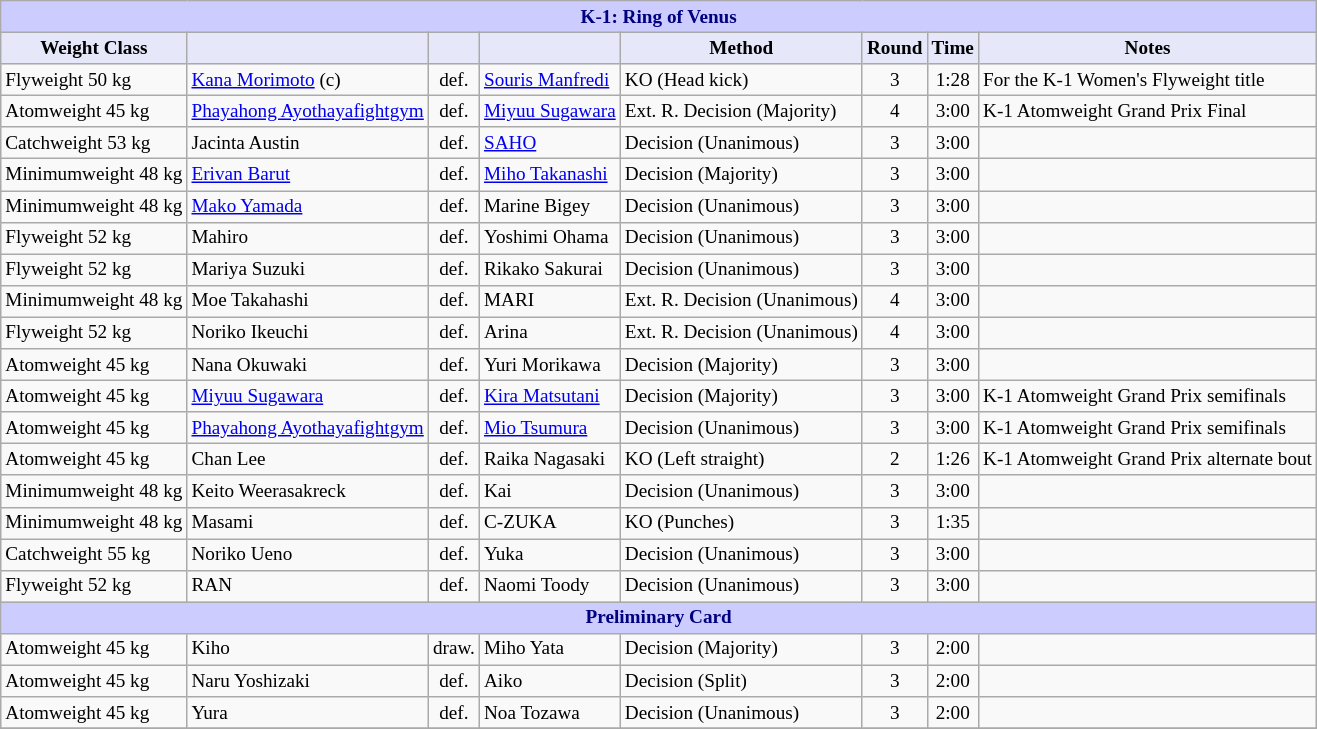<table class="wikitable" style="font-size: 80%;">
<tr>
<th colspan="8" style="background-color: #ccf; color: #000080; text-align: center;"><strong>K-1: Ring of Venus</strong></th>
</tr>
<tr>
<th colspan="1" style="background-color: #E6E8FA; color: #000000; text-align: center;">Weight Class</th>
<th colspan="1" style="background-color: #E6E8FA; color: #000000; text-align: center;"></th>
<th colspan="1" style="background-color: #E6E8FA; color: #000000; text-align: center;"></th>
<th colspan="1" style="background-color: #E6E8FA; color: #000000; text-align: center;"></th>
<th colspan="1" style="background-color: #E6E8FA; color: #000000; text-align: center;">Method</th>
<th colspan="1" style="background-color: #E6E8FA; color: #000000; text-align: center;">Round</th>
<th colspan="1" style="background-color: #E6E8FA; color: #000000; text-align: center;">Time</th>
<th colspan="1" style="background-color: #E6E8FA; color: #000000; text-align: center;">Notes</th>
</tr>
<tr>
<td>Flyweight 50 kg</td>
<td> <a href='#'>Kana Morimoto</a> (c)</td>
<td align=center>def.</td>
<td> <a href='#'>Souris Manfredi</a></td>
<td>KO (Head kick)</td>
<td align=center>3</td>
<td align=center>1:28</td>
<td>For the K-1 Women's Flyweight title</td>
</tr>
<tr>
<td>Atomweight 45 kg</td>
<td> <a href='#'>Phayahong Ayothayafightgym</a></td>
<td align=center>def.</td>
<td> <a href='#'>Miyuu Sugawara</a></td>
<td>Ext. R. Decision (Majority)</td>
<td align=center>4</td>
<td align=center>3:00</td>
<td>K-1 Atomweight Grand Prix Final</td>
</tr>
<tr>
<td>Catchweight 53 kg</td>
<td> Jacinta Austin</td>
<td align=center>def.</td>
<td> <a href='#'>SAHO</a></td>
<td>Decision (Unanimous)</td>
<td align=center>3</td>
<td align=center>3:00</td>
<td></td>
</tr>
<tr>
<td>Minimumweight 48 kg</td>
<td> <a href='#'>Erivan Barut</a></td>
<td align=center>def.</td>
<td> <a href='#'>Miho Takanashi</a></td>
<td>Decision (Majority)</td>
<td align=center>3</td>
<td align=center>3:00</td>
<td></td>
</tr>
<tr>
<td>Minimumweight 48 kg</td>
<td> <a href='#'>Mako Yamada</a></td>
<td align=center>def.</td>
<td> Marine Bigey</td>
<td>Decision (Unanimous)</td>
<td align=center>3</td>
<td align=center>3:00</td>
<td></td>
</tr>
<tr>
<td>Flyweight 52 kg</td>
<td> Mahiro</td>
<td align=center>def.</td>
<td> Yoshimi Ohama</td>
<td>Decision (Unanimous)</td>
<td align=center>3</td>
<td align=center>3:00</td>
<td></td>
</tr>
<tr>
<td>Flyweight 52 kg</td>
<td> Mariya Suzuki</td>
<td align=center>def.</td>
<td> Rikako Sakurai</td>
<td>Decision (Unanimous)</td>
<td align=center>3</td>
<td align=center>3:00</td>
<td></td>
</tr>
<tr>
<td>Minimumweight 48 kg</td>
<td> Moe Takahashi</td>
<td align=center>def.</td>
<td> MARI</td>
<td>Ext. R. Decision (Unanimous)</td>
<td align=center>4</td>
<td align=center>3:00</td>
<td></td>
</tr>
<tr>
<td>Flyweight 52 kg</td>
<td> Noriko Ikeuchi</td>
<td align=center>def.</td>
<td> Arina</td>
<td>Ext. R. Decision (Unanimous)</td>
<td align=center>4</td>
<td align=center>3:00</td>
<td></td>
</tr>
<tr>
<td>Atomweight 45 kg</td>
<td> Nana Okuwaki</td>
<td align=center>def.</td>
<td> Yuri Morikawa</td>
<td>Decision (Majority)</td>
<td align=center>3</td>
<td align=center>3:00</td>
<td></td>
</tr>
<tr>
<td>Atomweight 45 kg</td>
<td> <a href='#'>Miyuu Sugawara</a></td>
<td align=center>def.</td>
<td> <a href='#'>Kira Matsutani</a></td>
<td>Decision (Majority)</td>
<td align=center>3</td>
<td align=center>3:00</td>
<td>K-1 Atomweight Grand Prix semifinals</td>
</tr>
<tr>
<td>Atomweight 45 kg</td>
<td> <a href='#'>Phayahong Ayothayafightgym</a></td>
<td align=center>def.</td>
<td> <a href='#'>Mio Tsumura</a></td>
<td>Decision (Unanimous)</td>
<td align=center>3</td>
<td align=center>3:00</td>
<td>K-1 Atomweight Grand Prix semifinals</td>
</tr>
<tr>
<td>Atomweight 45 kg</td>
<td> Chan Lee</td>
<td align=center>def.</td>
<td> Raika Nagasaki</td>
<td>KO (Left straight)</td>
<td align=center>2</td>
<td align=center>1:26</td>
<td>K-1 Atomweight Grand Prix alternate bout</td>
</tr>
<tr>
<td>Minimumweight 48 kg</td>
<td> Keito Weerasakreck</td>
<td align=center>def.</td>
<td> Kai</td>
<td>Decision (Unanimous)</td>
<td align=center>3</td>
<td align=center>3:00</td>
<td></td>
</tr>
<tr>
<td>Minimumweight 48 kg</td>
<td> Masami</td>
<td align=center>def.</td>
<td> C-ZUKA</td>
<td>KO (Punches)</td>
<td align=center>3</td>
<td align=center>1:35</td>
<td></td>
</tr>
<tr>
<td>Catchweight 55 kg</td>
<td> Noriko Ueno</td>
<td align=center>def.</td>
<td> Yuka</td>
<td>Decision (Unanimous)</td>
<td align=center>3</td>
<td align=center>3:00</td>
<td></td>
</tr>
<tr>
<td>Flyweight 52 kg</td>
<td> RAN</td>
<td align=center>def.</td>
<td> Naomi Toody</td>
<td>Decision (Unanimous)</td>
<td align=center>3</td>
<td align=center>3:00</td>
<td></td>
</tr>
<tr>
<th colspan="8" style="background-color: #ccf; color: #000080; text-align: center;"><strong>Preliminary Card</strong></th>
</tr>
<tr>
<td>Atomweight 45 kg</td>
<td> Kiho</td>
<td align=center>draw.</td>
<td> Miho Yata</td>
<td>Decision (Majority)</td>
<td align=center>3</td>
<td align=center>2:00</td>
<td></td>
</tr>
<tr>
<td>Atomweight 45 kg</td>
<td> Naru Yoshizaki</td>
<td align=center>def.</td>
<td> Aiko</td>
<td>Decision (Split)</td>
<td align=center>3</td>
<td align=center>2:00</td>
<td></td>
</tr>
<tr>
<td>Atomweight 45 kg</td>
<td> Yura</td>
<td align=center>def.</td>
<td> Noa Tozawa</td>
<td>Decision (Unanimous)</td>
<td align=center>3</td>
<td align=center>2:00</td>
<td></td>
</tr>
<tr>
</tr>
</table>
